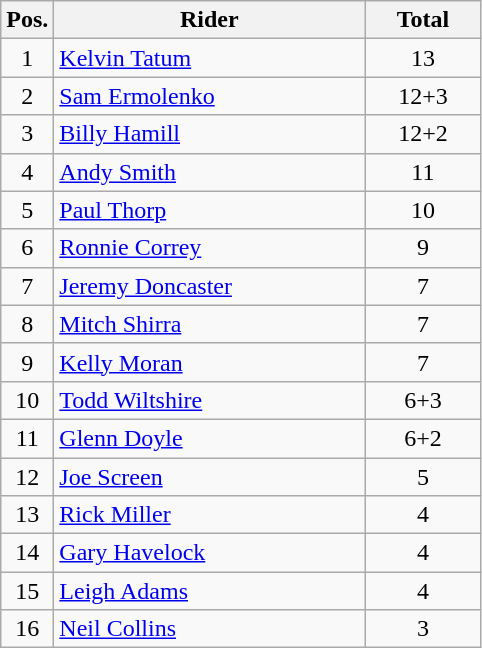<table class=wikitable>
<tr>
<th width=25px>Pos.</th>
<th width=200px>Rider</th>
<th width=70px>Total</th>
</tr>
<tr align=center >
<td>1</td>
<td align=left> <a href='#'>Kelvin Tatum</a></td>
<td>13</td>
</tr>
<tr align=center >
<td>2</td>
<td align=left> <a href='#'>Sam Ermolenko</a></td>
<td>12+3</td>
</tr>
<tr align=center >
<td>3</td>
<td align=left> <a href='#'>Billy Hamill</a></td>
<td>12+2</td>
</tr>
<tr align=center >
<td>4</td>
<td align=left> <a href='#'>Andy Smith</a></td>
<td>11</td>
</tr>
<tr align=center >
<td>5</td>
<td align=left> <a href='#'>Paul Thorp</a></td>
<td>10</td>
</tr>
<tr align=center >
<td>6</td>
<td align=left> <a href='#'>Ronnie Correy</a></td>
<td>9</td>
</tr>
<tr align=center >
<td>7</td>
<td align=left> <a href='#'>Jeremy Doncaster</a></td>
<td>7</td>
</tr>
<tr align=center >
<td>8</td>
<td align=left> <a href='#'>Mitch Shirra</a></td>
<td>7</td>
</tr>
<tr align=center >
<td>9</td>
<td align=left> <a href='#'>Kelly Moran</a></td>
<td>7</td>
</tr>
<tr align=center >
<td>10</td>
<td align=left> <a href='#'>Todd Wiltshire</a></td>
<td>6+3</td>
</tr>
<tr align=center>
<td>11</td>
<td align=left> <a href='#'>Glenn Doyle</a></td>
<td>6+2</td>
</tr>
<tr align=center>
<td>12</td>
<td align=left> <a href='#'>Joe Screen</a></td>
<td>5</td>
</tr>
<tr align=center>
<td>13</td>
<td align=left> <a href='#'>Rick Miller</a></td>
<td>4</td>
</tr>
<tr align=center>
<td>14</td>
<td align=left> <a href='#'>Gary Havelock</a></td>
<td>4</td>
</tr>
<tr align=center>
<td>15</td>
<td align=left> <a href='#'>Leigh Adams</a></td>
<td>4</td>
</tr>
<tr align=center>
<td>16</td>
<td align=left> <a href='#'>Neil Collins</a></td>
<td>3</td>
</tr>
</table>
